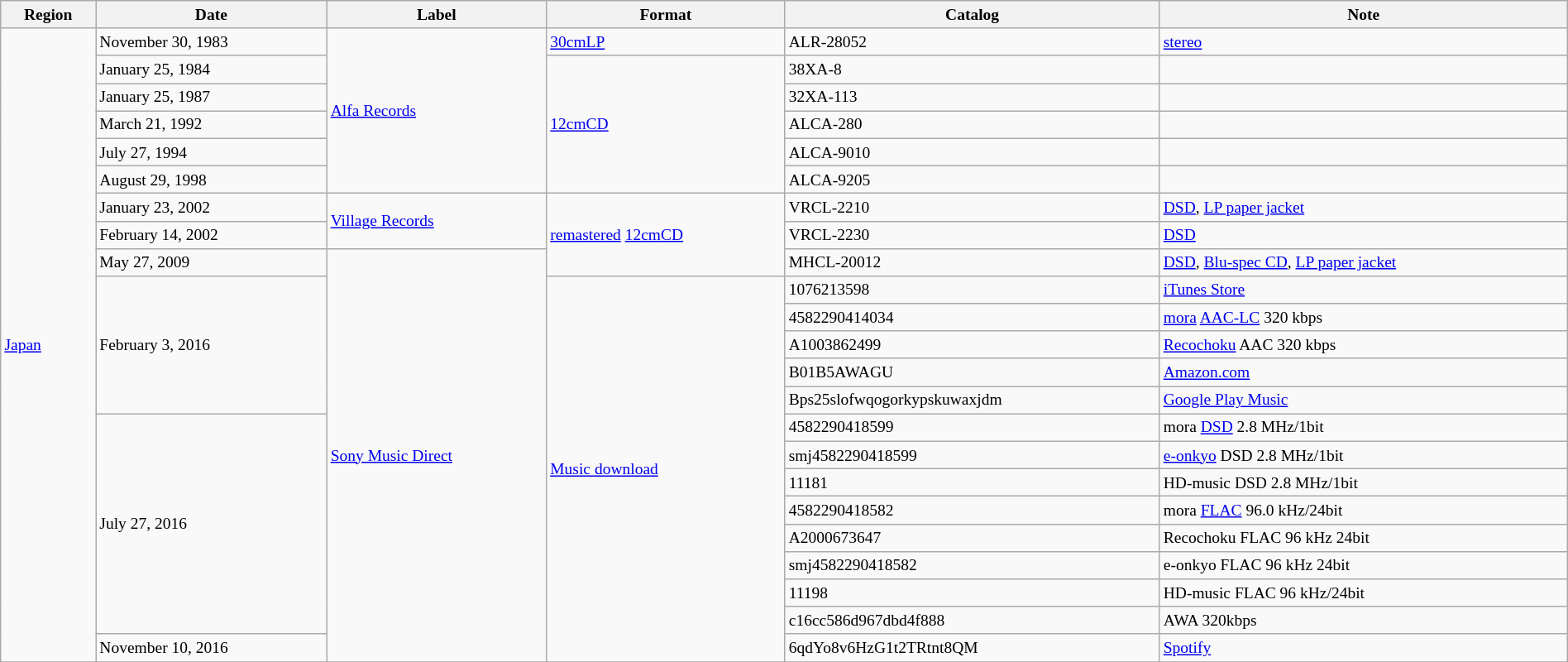<table class="wikitable sortable" style="margin:0 auto; font-size:small; width:100%">
<tr>
<th>Region</th>
<th>Date</th>
<th>Label</th>
<th>Format</th>
<th>Catalog</th>
<th>Note</th>
</tr>
<tr>
<td rowspan="23"><a href='#'>Japan</a></td>
<td>November 30, 1983</td>
<td rowspan="6"><a href='#'>Alfa Records</a></td>
<td><a href='#'>30cmLP</a></td>
<td>ALR-28052</td>
<td><a href='#'>stereo</a></td>
</tr>
<tr>
<td>January 25, 1984</td>
<td rowspan="5"><a href='#'>12cmCD</a></td>
<td>38XA-8</td>
<td></td>
</tr>
<tr>
<td>January 25, 1987</td>
<td>32XA-113</td>
<td></td>
</tr>
<tr>
<td>March 21, 1992</td>
<td>ALCA-280</td>
<td></td>
</tr>
<tr>
<td>July 27, 1994</td>
<td>ALCA-9010</td>
<td></td>
</tr>
<tr>
<td>August 29, 1998</td>
<td>ALCA-9205</td>
<td></td>
</tr>
<tr>
<td>January 23, 2002</td>
<td rowspan="2"><a href='#'>Village Records</a></td>
<td rowspan="3"><a href='#'>remastered</a> <a href='#'>12cmCD</a></td>
<td>VRCL-2210</td>
<td><a href='#'>DSD</a>, <a href='#'>LP paper jacket</a></td>
</tr>
<tr>
<td>February 14, 2002</td>
<td>VRCL-2230</td>
<td><a href='#'>DSD</a></td>
</tr>
<tr>
<td>May 27, 2009</td>
<td rowspan="15"><a href='#'>Sony Music Direct</a></td>
<td>MHCL-20012</td>
<td><a href='#'>DSD</a>, <a href='#'>Blu-spec CD</a>, <a href='#'>LP paper jacket</a></td>
</tr>
<tr>
<td rowspan="5">February 3, 2016</td>
<td rowspan="14"><a href='#'>Music download</a></td>
<td>1076213598</td>
<td><a href='#'>iTunes Store</a></td>
</tr>
<tr>
<td>4582290414034</td>
<td><a href='#'>mora</a> <a href='#'>AAC-LC</a>  320 kbps</td>
</tr>
<tr>
<td>A1003862499</td>
<td><a href='#'>Recochoku</a> AAC  320 kbps</td>
</tr>
<tr>
<td>B01B5AWAGU</td>
<td><a href='#'>Amazon.com</a></td>
</tr>
<tr>
<td>Bps25slofwqogorkypskuwaxjdm</td>
<td><a href='#'>Google Play Music</a></td>
</tr>
<tr>
<td rowspan="8">July 27, 2016</td>
<td>4582290418599</td>
<td>mora <a href='#'>DSD</a> 2.8 MHz/1bit</td>
</tr>
<tr>
<td>smj4582290418599</td>
<td><a href='#'>e-onkyo</a>  DSD 2.8 MHz/1bit</td>
</tr>
<tr>
<td>11181</td>
<td>HD-music DSD 2.8 MHz/1bit</td>
</tr>
<tr>
<td>4582290418582</td>
<td>mora <a href='#'>FLAC</a> 96.0 kHz/24bit</td>
</tr>
<tr>
<td>A2000673647</td>
<td>Recochoku FLAC 96 kHz 24bit</td>
</tr>
<tr>
<td>smj4582290418582</td>
<td>e-onkyo FLAC 96 kHz 24bit</td>
</tr>
<tr>
<td>11198</td>
<td>HD-music FLAC 96 kHz/24bit</td>
</tr>
<tr>
<td>c16cc586d967dbd4f888</td>
<td>AWA 320kbps</td>
</tr>
<tr>
<td>November 10, 2016</td>
<td>6qdYo8v6HzG1t2TRtnt8QM</td>
<td><a href='#'>Spotify</a></td>
</tr>
<tr>
</tr>
</table>
